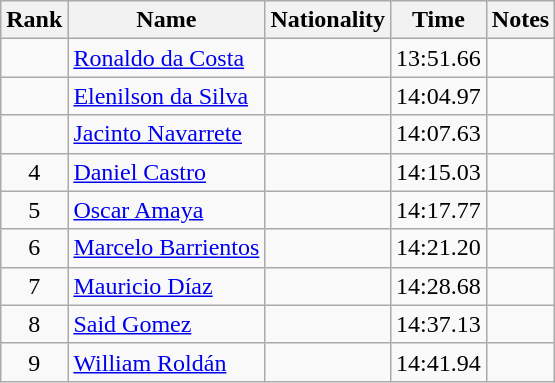<table class="wikitable sortable" style="text-align:center">
<tr>
<th>Rank</th>
<th>Name</th>
<th>Nationality</th>
<th>Time</th>
<th>Notes</th>
</tr>
<tr>
<td></td>
<td align=left><a href='#'>Ronaldo da Costa</a></td>
<td align=left></td>
<td>13:51.66</td>
<td></td>
</tr>
<tr>
<td></td>
<td align=left><a href='#'>Elenilson da Silva</a></td>
<td align=left></td>
<td>14:04.97</td>
<td></td>
</tr>
<tr>
<td></td>
<td align=left><a href='#'>Jacinto Navarrete</a></td>
<td align=left></td>
<td>14:07.63</td>
<td></td>
</tr>
<tr>
<td>4</td>
<td align=left><a href='#'>Daniel Castro</a></td>
<td align=left></td>
<td>14:15.03</td>
<td></td>
</tr>
<tr>
<td>5</td>
<td align=left><a href='#'>Oscar Amaya</a></td>
<td align=left></td>
<td>14:17.77</td>
<td></td>
</tr>
<tr>
<td>6</td>
<td align=left><a href='#'>Marcelo Barrientos</a></td>
<td align=left></td>
<td>14:21.20</td>
<td></td>
</tr>
<tr>
<td>7</td>
<td align=left><a href='#'>Mauricio Díaz</a></td>
<td align=left></td>
<td>14:28.68</td>
<td></td>
</tr>
<tr>
<td>8</td>
<td align=left><a href='#'>Said Gomez</a></td>
<td align=left></td>
<td>14:37.13</td>
<td></td>
</tr>
<tr>
<td>9</td>
<td align=left><a href='#'>William Roldán</a></td>
<td align=left></td>
<td>14:41.94</td>
<td></td>
</tr>
</table>
